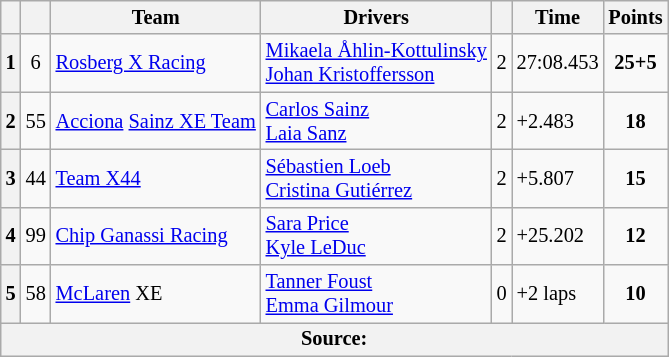<table class="wikitable" style="font-size: 85%">
<tr>
<th scope="col"></th>
<th scope="col"></th>
<th scope="col">Team</th>
<th scope="col">Drivers</th>
<th scope="col"></th>
<th scope="col">Time</th>
<th scope="col">Points</th>
</tr>
<tr>
<th scope=row>1</th>
<td align=center>6</td>
<td> <a href='#'>Rosberg X Racing</a></td>
<td> <a href='#'>Mikaela Åhlin-Kottulinsky</a><br> <a href='#'>Johan Kristoffersson</a></td>
<td>2</td>
<td>27:08.453</td>
<td align=center><strong>25+5</strong></td>
</tr>
<tr>
<th scope=row>2</th>
<td align=center>55</td>
<td> <a href='#'>Acciona</a>  <a href='#'>Sainz XE Team</a></td>
<td> <a href='#'>Carlos Sainz</a><br> <a href='#'>Laia Sanz</a></td>
<td>2</td>
<td>+2.483</td>
<td align=center><strong>18</strong></td>
</tr>
<tr>
<th scope=row>3</th>
<td align=center>44</td>
<td> <a href='#'>Team X44</a></td>
<td> <a href='#'>Sébastien Loeb</a><br> <a href='#'>Cristina Gutiérrez</a></td>
<td>2</td>
<td>+5.807</td>
<td align=center><strong>15</strong></td>
</tr>
<tr>
<th scope=row>4</th>
<td align=center>99</td>
<td> <a href='#'>Chip Ganassi Racing</a></td>
<td> <a href='#'>Sara Price</a><br> <a href='#'>Kyle LeDuc</a></td>
<td>2</td>
<td>+25.202</td>
<td align=center><strong>12</strong></td>
</tr>
<tr>
<th scope=row>5</th>
<td align=center>58</td>
<td> <a href='#'>McLaren</a> XE</td>
<td> <a href='#'>Tanner Foust</a><br> <a href='#'>Emma Gilmour</a></td>
<td>0</td>
<td>+2 laps</td>
<td align=center><strong>10</strong></td>
</tr>
<tr>
<th colspan="7">Source:</th>
</tr>
</table>
